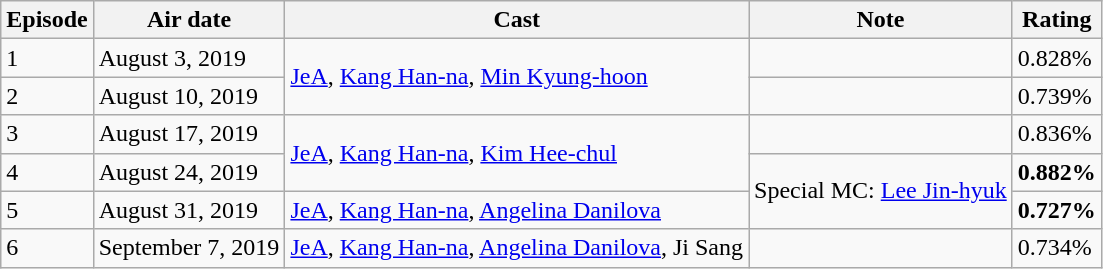<table class=wikitable>
<tr>
<th>Episode</th>
<th>Air date</th>
<th>Cast</th>
<th>Note</th>
<th>Rating</th>
</tr>
<tr>
<td>1</td>
<td>August 3, 2019</td>
<td rowspan=2><a href='#'>JeA</a>, <a href='#'>Kang Han-na</a>, <a href='#'>Min Kyung-hoon</a></td>
<td></td>
<td>0.828%</td>
</tr>
<tr>
<td>2</td>
<td>August 10, 2019</td>
<td></td>
<td>0.739%</td>
</tr>
<tr>
<td>3</td>
<td>August 17, 2019</td>
<td rowspan=2><a href='#'>JeA</a>, <a href='#'>Kang Han-na</a>, <a href='#'>Kim Hee-chul</a></td>
<td></td>
<td>0.836%</td>
</tr>
<tr>
<td>4</td>
<td>August 24, 2019</td>
<td rowspan=2>Special MC: <a href='#'>Lee Jin-hyuk</a></td>
<td><span><strong>0.882%</strong></span></td>
</tr>
<tr>
<td>5</td>
<td>August 31, 2019</td>
<td><a href='#'>JeA</a>, <a href='#'>Kang Han-na</a>, <a href='#'>Angelina Danilova</a></td>
<td><span><strong>0.727%</strong></span></td>
</tr>
<tr>
<td>6</td>
<td>September 7, 2019</td>
<td><a href='#'>JeA</a>, <a href='#'>Kang Han-na</a>, <a href='#'>Angelina Danilova</a>, Ji Sang</td>
<td></td>
<td>0.734%</td>
</tr>
</table>
